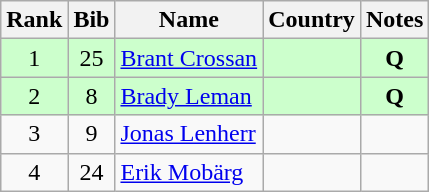<table class="wikitable" style="text-align:center;">
<tr>
<th>Rank</th>
<th>Bib</th>
<th>Name</th>
<th>Country</th>
<th>Notes</th>
</tr>
<tr bgcolor="#ccffcc">
<td>1</td>
<td>25</td>
<td align=left><a href='#'>Brant Crossan</a></td>
<td align=left></td>
<td><strong>Q</strong></td>
</tr>
<tr bgcolor="#ccffcc">
<td>2</td>
<td>8</td>
<td align=left><a href='#'>Brady Leman</a></td>
<td align=left></td>
<td><strong>Q</strong></td>
</tr>
<tr>
<td>3</td>
<td>9</td>
<td align=left><a href='#'>Jonas Lenherr</a></td>
<td align=left></td>
<td></td>
</tr>
<tr>
<td>4</td>
<td>24</td>
<td align=left><a href='#'>Erik Mobärg</a></td>
<td align=left></td>
<td></td>
</tr>
</table>
